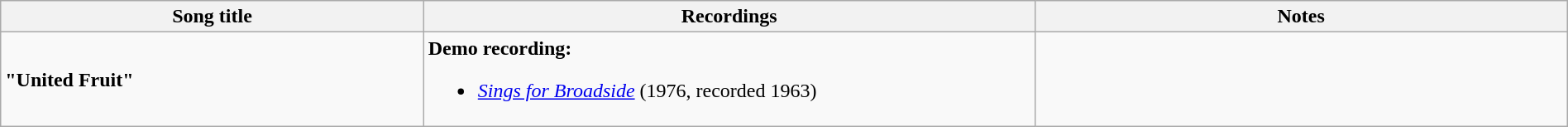<table class="wikitable" width="100%">
<tr>
<th width="27%">Song title</th>
<th width="39%">Recordings</th>
<th width="34%">Notes</th>
</tr>
<tr>
<td><strong>"United Fruit"</strong></td>
<td><strong>Demo recording:</strong><br><ul><li><em><a href='#'>Sings for Broadside</a></em> (1976, recorded 1963)</li></ul></td>
<td></td>
</tr>
</table>
